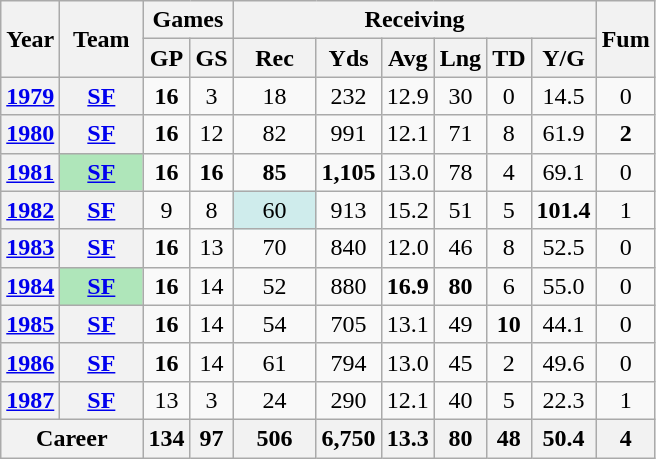<table class="wikitable sortable" style="text-align: center;">
<tr>
<th rowspan="2">Year</th>
<th rowspan="2">Team</th>
<th colspan="2">Games</th>
<th colspan="6">Receiving</th>
<th rowspan="2">Fum</th>
</tr>
<tr>
<th>GP</th>
<th>GS</th>
<th>Rec</th>
<th>Yds</th>
<th>Avg</th>
<th>Lng</th>
<th>TD</th>
<th>Y/G</th>
</tr>
<tr>
<th><a href='#'>1979</a></th>
<th><a href='#'>SF</a></th>
<td><strong>16</strong></td>
<td>3</td>
<td>18</td>
<td>232</td>
<td>12.9</td>
<td>30</td>
<td>0</td>
<td>14.5</td>
<td>0</td>
</tr>
<tr>
<th><a href='#'>1980</a></th>
<th><a href='#'>SF</a></th>
<td><strong>16</strong></td>
<td>12</td>
<td>82</td>
<td>991</td>
<td>12.1</td>
<td>71</td>
<td>8</td>
<td>61.9</td>
<td><strong>2</strong></td>
</tr>
<tr>
<th><a href='#'>1981</a></th>
<th style="background:#afe6ba; width:3em;"><a href='#'>SF</a></th>
<td><strong>16</strong></td>
<td><strong>16</strong></td>
<td><strong>85</strong></td>
<td><strong>1,105</strong></td>
<td>13.0</td>
<td>78</td>
<td>4</td>
<td>69.1</td>
<td>0</td>
</tr>
<tr>
<th><a href='#'>1982</a></th>
<th><a href='#'>SF</a></th>
<td>9</td>
<td>8</td>
<td style="background:#cfecec; width:3em;">60</td>
<td>913</td>
<td>15.2</td>
<td>51</td>
<td>5</td>
<td><strong>101.4</strong></td>
<td>1</td>
</tr>
<tr>
<th><a href='#'>1983</a></th>
<th><a href='#'>SF</a></th>
<td><strong>16</strong></td>
<td>13</td>
<td>70</td>
<td>840</td>
<td>12.0</td>
<td>46</td>
<td>8</td>
<td>52.5</td>
<td>0</td>
</tr>
<tr>
<th><a href='#'>1984</a></th>
<th style="background:#afe6ba; width:3em;"><a href='#'>SF</a></th>
<td><strong>16</strong></td>
<td>14</td>
<td>52</td>
<td>880</td>
<td><strong>16.9</strong></td>
<td><strong>80</strong></td>
<td>6</td>
<td>55.0</td>
<td>0</td>
</tr>
<tr>
<th><a href='#'>1985</a></th>
<th><a href='#'>SF</a></th>
<td><strong>16</strong></td>
<td>14</td>
<td>54</td>
<td>705</td>
<td>13.1</td>
<td>49</td>
<td><strong>10</strong></td>
<td>44.1</td>
<td>0</td>
</tr>
<tr>
<th><a href='#'>1986</a></th>
<th><a href='#'>SF</a></th>
<td><strong>16</strong></td>
<td>14</td>
<td>61</td>
<td>794</td>
<td>13.0</td>
<td>45</td>
<td>2</td>
<td>49.6</td>
<td>0</td>
</tr>
<tr>
<th><a href='#'>1987</a></th>
<th><a href='#'>SF</a></th>
<td>13</td>
<td>3</td>
<td>24</td>
<td>290</td>
<td>12.1</td>
<td>40</td>
<td>5</td>
<td>22.3</td>
<td>1</td>
</tr>
<tr>
<th colspan="2">Career</th>
<th>134</th>
<th>97</th>
<th>506</th>
<th>6,750</th>
<th>13.3</th>
<th>80</th>
<th>48</th>
<th>50.4</th>
<th>4</th>
</tr>
</table>
